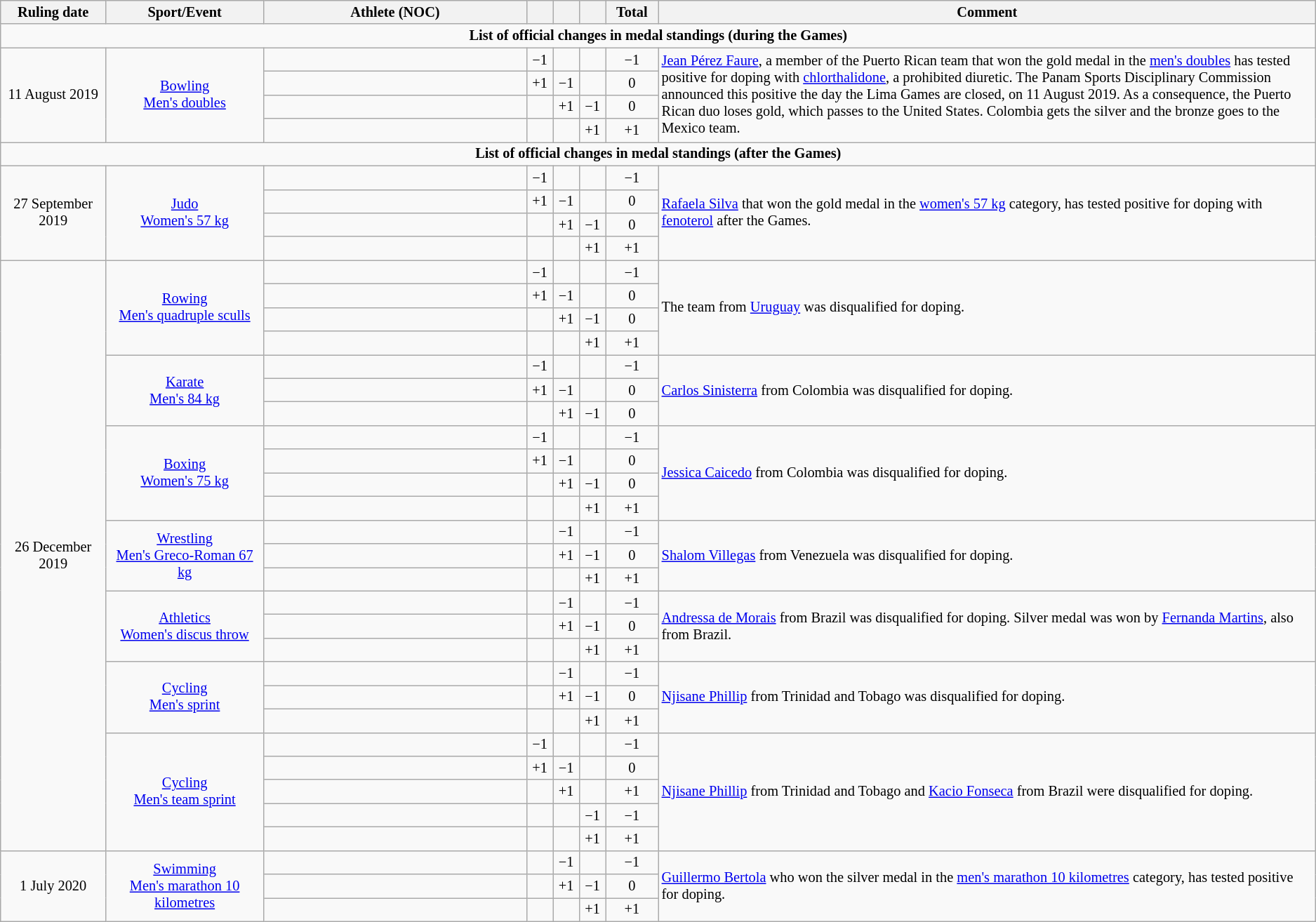<table class="wikitable" style="text-align:center; font-size:85%;">
<tr>
<th style="width:8%">Ruling date</th>
<th style="width:12%">Sport/Event</th>
<th style="width:20%">Athlete (NOC)</th>
<th style="width:2%"></th>
<th style="width:2%"></th>
<th style="width:2%"></th>
<th style="width:4%">Total</th>
<th style="width:50%">Comment</th>
</tr>
<tr>
<td colspan=8><strong>List of official changes in medal standings (during the Games)</strong></td>
</tr>
<tr>
<td rowspan=4>11 August 2019</td>
<td rowspan=4><a href='#'>Bowling</a><br><a href='#'>Men's doubles</a></td>
<td style="width:10px; text-align:left;"> </td>
<td>−1</td>
<td></td>
<td></td>
<td>−1</td>
<td rowspan=4 style="text-align:left;"><a href='#'>Jean Pérez Faure</a>, a member of the Puerto Rican team that won the gold medal in the <a href='#'>men's doubles</a> has tested positive for doping with <a href='#'>chlorthalidone</a>, a prohibited diuretic. The Panam Sports Disciplinary Commission announced this positive the day the Lima Games are closed, on 11 August 2019. As a consequence, the Puerto Rican duo loses gold, which passes to the United States. Colombia gets the silver and the bronze goes to the Mexico team.</td>
</tr>
<tr>
<td align=left></td>
<td>+1</td>
<td>−1</td>
<td></td>
<td>0</td>
</tr>
<tr>
<td align=left></td>
<td></td>
<td>+1</td>
<td>−1</td>
<td>0</td>
</tr>
<tr>
<td align=left></td>
<td></td>
<td></td>
<td>+1</td>
<td>+1</td>
</tr>
<tr>
<td colspan=8><strong>List of official changes in medal standings (after the Games)</strong></td>
</tr>
<tr>
<td rowspan=4>27 September 2019</td>
<td rowspan=4><a href='#'>Judo</a><br><a href='#'>Women's 57 kg</a></td>
<td style="width:10px; text-align:left;"> </td>
<td>−1</td>
<td></td>
<td></td>
<td>−1</td>
<td rowspan=4 style="text-align:left;"><a href='#'>Rafaela Silva</a> that won the gold medal in the <a href='#'>women's 57 kg</a> category, has tested positive for doping with <a href='#'>fenoterol</a> after the Games.</td>
</tr>
<tr>
<td style="width:10px; text-align:left;"></td>
<td>+1</td>
<td>−1</td>
<td></td>
<td>0</td>
</tr>
<tr>
<td style="width:10px; text-align:left;"></td>
<td></td>
<td>+1</td>
<td>−1</td>
<td>0</td>
</tr>
<tr>
<td style="width:10px; text-align:left;"></td>
<td></td>
<td></td>
<td>+1</td>
<td>+1</td>
</tr>
<tr>
<td rowspan=25>26 December 2019</td>
<td rowspan=4><a href='#'>Rowing</a><br><a href='#'>Men's quadruple sculls</a></td>
<td style="width:10px; text-align:left;"> </td>
<td>−1</td>
<td></td>
<td></td>
<td>−1</td>
<td rowspan=4 style="text-align:left;">The team from <a href='#'>Uruguay</a> was disqualified for doping.</td>
</tr>
<tr>
<td style="width:10px; text-align:left;"></td>
<td>+1</td>
<td>−1</td>
<td></td>
<td>0</td>
</tr>
<tr>
<td style="width:10px; text-align:left;"></td>
<td></td>
<td>+1</td>
<td>−1</td>
<td>0</td>
</tr>
<tr>
<td style="width:10px; text-align:left;"></td>
<td></td>
<td></td>
<td>+1</td>
<td>+1</td>
</tr>
<tr>
<td rowspan=3><a href='#'>Karate</a><br><a href='#'>Men's 84 kg</a></td>
<td style="width:10px; text-align:left;"> </td>
<td>−1</td>
<td></td>
<td></td>
<td>−1</td>
<td rowspan=3 style="text-align:left;"><a href='#'>Carlos Sinisterra</a> from Colombia was disqualified for doping.</td>
</tr>
<tr>
<td style="width:10px; text-align:left;"></td>
<td>+1</td>
<td>−1</td>
<td></td>
<td>0</td>
</tr>
<tr>
<td style="width:10px; text-align:left;"></td>
<td></td>
<td>+1</td>
<td>−1</td>
<td>0</td>
</tr>
<tr>
<td rowspan=4><a href='#'>Boxing</a><br><a href='#'>Women's 75 kg</a></td>
<td style="width:10px; text-align:left;"> </td>
<td>−1</td>
<td></td>
<td></td>
<td>−1</td>
<td rowspan=4 style="text-align:left;"><a href='#'>Jessica Caicedo</a> from Colombia was disqualified for doping.</td>
</tr>
<tr>
<td style="width:10px; text-align:left;"></td>
<td>+1</td>
<td>−1</td>
<td></td>
<td>0</td>
</tr>
<tr>
<td style="width:10px; text-align:left;"></td>
<td></td>
<td>+1</td>
<td>−1</td>
<td>0</td>
</tr>
<tr>
<td style="width:10px; text-align:left;"></td>
<td></td>
<td></td>
<td>+1</td>
<td>+1</td>
</tr>
<tr>
<td rowspan=3><a href='#'>Wrestling</a><br><a href='#'>Men's Greco-Roman 67 kg</a></td>
<td style="width:10px; text-align:left;"> </td>
<td></td>
<td>−1</td>
<td></td>
<td>−1</td>
<td rowspan=3 style="text-align:left;"><a href='#'>Shalom Villegas</a> from Venezuela was disqualified for doping.</td>
</tr>
<tr>
<td style="width:10px; text-align:left;"></td>
<td></td>
<td>+1</td>
<td>−1</td>
<td>0</td>
</tr>
<tr>
<td style="width:10px; text-align:left;"></td>
<td></td>
<td></td>
<td>+1</td>
<td>+1</td>
</tr>
<tr>
<td rowspan=3><a href='#'>Athletics</a><br><a href='#'>Women's discus throw</a></td>
<td style="width:10px; text-align:left;"> </td>
<td></td>
<td>−1</td>
<td></td>
<td>−1</td>
<td rowspan=3 style="text-align:left;"><a href='#'>Andressa de Morais</a> from Brazil was disqualified for doping. Silver medal was won by <a href='#'>Fernanda Martins</a>, also from Brazil.</td>
</tr>
<tr>
<td style="width:10px; text-align:left;"></td>
<td></td>
<td>+1</td>
<td>−1</td>
<td>0</td>
</tr>
<tr>
<td style="width:10px; text-align:left;"></td>
<td></td>
<td></td>
<td>+1</td>
<td>+1</td>
</tr>
<tr>
<td rowspan=3><a href='#'>Cycling</a><br><a href='#'>Men's sprint</a></td>
<td style="width:10px; text-align:left;"> </td>
<td></td>
<td>−1</td>
<td></td>
<td>−1</td>
<td rowspan=3 style="text-align:left;"><a href='#'>Njisane Phillip</a> from Trinidad and Tobago was disqualified for doping.</td>
</tr>
<tr>
<td style="width:10px; text-align:left;"></td>
<td></td>
<td>+1</td>
<td>−1</td>
<td>0</td>
</tr>
<tr>
<td style="width:10px; text-align:left;"></td>
<td></td>
<td></td>
<td>+1</td>
<td>+1</td>
</tr>
<tr>
<td rowspan=5><a href='#'>Cycling</a><br><a href='#'>Men's team sprint</a></td>
<td style="width:10px; text-align:left;"> </td>
<td>−1</td>
<td></td>
<td></td>
<td>−1</td>
<td rowspan=5 style="text-align:left;"><a href='#'>Njisane Phillip</a> from Trinidad and Tobago and <a href='#'>Kacio Fonseca</a> from Brazil were disqualified for doping.</td>
</tr>
<tr>
<td style="width:10px; text-align:left;"></td>
<td>+1</td>
<td>−1</td>
<td></td>
<td>0</td>
</tr>
<tr>
<td style="width:10px; text-align:left;"></td>
<td></td>
<td>+1</td>
<td></td>
<td>+1</td>
</tr>
<tr>
<td style="width:10px; text-align:left;"> </td>
<td></td>
<td></td>
<td>−1</td>
<td>−1</td>
</tr>
<tr>
<td style="width:10px; text-align:left;"></td>
<td></td>
<td></td>
<td>+1</td>
<td>+1</td>
</tr>
<tr>
<td rowspan=4>1 July 2020</td>
<td rowspan=4><a href='#'>Swimming</a><br><a href='#'>Men's marathon 10 kilometres</a></td>
<td style="width:10px; text-align:left;"> </td>
<td></td>
<td>−1</td>
<td></td>
<td>−1</td>
<td rowspan=4 style="text-align:left;"><a href='#'>Guillermo Bertola</a> who won the silver medal in the <a href='#'>men's marathon 10 kilometres</a> category, has tested positive for doping.</td>
</tr>
<tr>
<td style="width:10px; text-align:left;"></td>
<td></td>
<td>+1</td>
<td>−1</td>
<td>0</td>
</tr>
<tr>
<td style="width:10px; text-align:left;"></td>
<td></td>
<td></td>
<td>+1</td>
<td>+1</td>
</tr>
</table>
